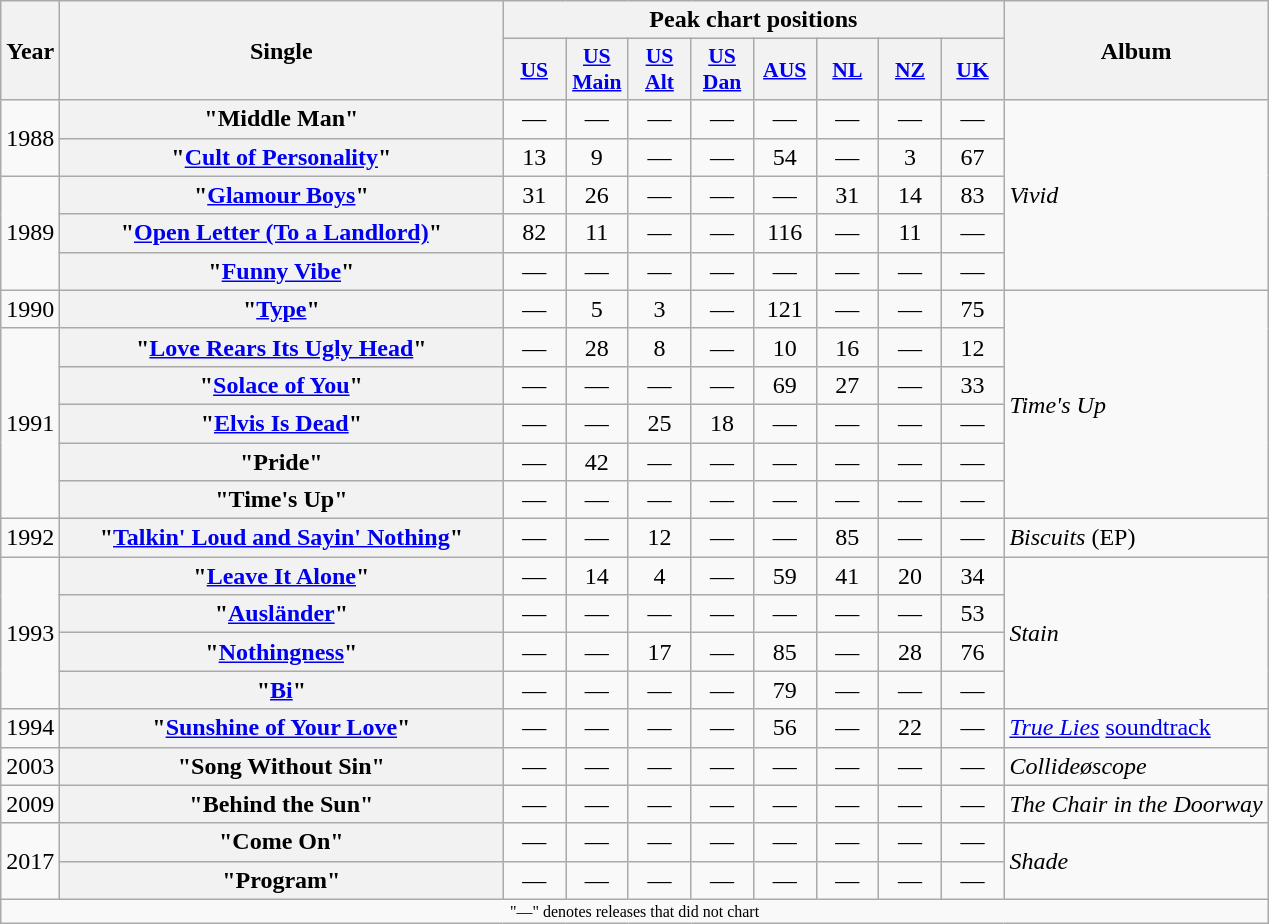<table class="wikitable plainrowheaders" style="text-align:center;">
<tr>
<th rowspan="2">Year</th>
<th rowspan="2" style="width:18em;">Single</th>
<th colspan="8">Peak chart positions</th>
<th rowspan="2">Album</th>
</tr>
<tr style="font-size:90%;">
<th width="35"><a href='#'>US</a><br></th>
<th width="35"><a href='#'>US<br>Main</a><br></th>
<th width="35"><a href='#'>US<br>Alt</a><br></th>
<th width="35"><a href='#'>US Dan</a><br></th>
<th width="35"><a href='#'>AUS</a><br></th>
<th width="35"><a href='#'>NL</a><br></th>
<th width="35"><a href='#'>NZ</a><br></th>
<th width="35"><a href='#'>UK</a><br></th>
</tr>
<tr>
<td rowspan="2">1988</td>
<th scope="row">"Middle Man"</th>
<td>—</td>
<td>—</td>
<td>—</td>
<td>—</td>
<td>—</td>
<td>—</td>
<td>—</td>
<td>—</td>
<td align="left" rowspan="5"><em>Vivid</em></td>
</tr>
<tr>
<th scope="row">"<a href='#'>Cult of Personality</a>"</th>
<td>13</td>
<td>9</td>
<td>—</td>
<td>—</td>
<td>54</td>
<td>—</td>
<td>3</td>
<td>67</td>
</tr>
<tr>
<td rowspan="3">1989</td>
<th scope="row">"<a href='#'>Glamour Boys</a>"</th>
<td>31</td>
<td>26</td>
<td>—</td>
<td>—</td>
<td>—</td>
<td>31</td>
<td>14</td>
<td>83</td>
</tr>
<tr>
<th scope="row">"<a href='#'>Open Letter (To a Landlord)</a>"</th>
<td>82</td>
<td>11</td>
<td>—</td>
<td>—</td>
<td>116</td>
<td>—</td>
<td>11</td>
<td>—</td>
</tr>
<tr>
<th scope="row">"<a href='#'>Funny Vibe</a>"</th>
<td>—</td>
<td>—</td>
<td>—</td>
<td>—</td>
<td>—</td>
<td>—</td>
<td>—</td>
<td>—</td>
</tr>
<tr>
<td>1990</td>
<th scope="row">"<a href='#'>Type</a>"</th>
<td>—</td>
<td>5</td>
<td>3</td>
<td>—</td>
<td>121</td>
<td>—</td>
<td>—</td>
<td>75</td>
<td align="left" rowspan="6"><em>Time's Up</em></td>
</tr>
<tr>
<td rowspan="5">1991</td>
<th scope="row">"<a href='#'>Love Rears Its Ugly Head</a>"</th>
<td>—</td>
<td>28</td>
<td>8</td>
<td>—</td>
<td>10</td>
<td>16</td>
<td>—</td>
<td>12</td>
</tr>
<tr>
<th scope="row">"<a href='#'>Solace of You</a>"</th>
<td>—</td>
<td>—</td>
<td>—</td>
<td>—</td>
<td>69</td>
<td>27</td>
<td>—</td>
<td>33</td>
</tr>
<tr>
<th scope="row">"<a href='#'>Elvis Is Dead</a>"</th>
<td>—</td>
<td>—</td>
<td>25</td>
<td>18</td>
<td>—</td>
<td>—</td>
<td>—</td>
<td>—</td>
</tr>
<tr>
<th scope="row">"Pride"</th>
<td>—</td>
<td>42</td>
<td>—</td>
<td>—</td>
<td>—</td>
<td>—</td>
<td>—</td>
<td>—</td>
</tr>
<tr>
<th scope="row">"Time's Up"</th>
<td>—</td>
<td>—</td>
<td>—</td>
<td>—</td>
<td>—</td>
<td>—</td>
<td>—</td>
<td>—</td>
</tr>
<tr>
<td>1992</td>
<th scope="row">"<a href='#'>Talkin' Loud and Sayin' Nothing</a>"</th>
<td>—</td>
<td>—</td>
<td>12</td>
<td>—</td>
<td>—</td>
<td>85</td>
<td>—</td>
<td>—</td>
<td align="left"><em>Biscuits</em> (EP)</td>
</tr>
<tr>
<td rowspan="4">1993</td>
<th scope="row">"<a href='#'>Leave It Alone</a>"</th>
<td>—</td>
<td>14</td>
<td>4</td>
<td>—</td>
<td>59</td>
<td>41</td>
<td>20</td>
<td>34</td>
<td align="left" rowspan="4"><em>Stain</em></td>
</tr>
<tr>
<th scope="row">"<a href='#'>Ausländer</a>"</th>
<td>—</td>
<td>—</td>
<td>—</td>
<td>—</td>
<td>—</td>
<td>—</td>
<td>—</td>
<td>53</td>
</tr>
<tr>
<th scope="row">"<a href='#'>Nothingness</a>"</th>
<td>—</td>
<td>—</td>
<td>17</td>
<td>—</td>
<td>85</td>
<td>—</td>
<td>28</td>
<td>76</td>
</tr>
<tr>
<th scope="row">"<a href='#'>Bi</a>"</th>
<td>—</td>
<td>—</td>
<td>—</td>
<td>—</td>
<td>79</td>
<td>—</td>
<td>—</td>
<td>—</td>
</tr>
<tr>
<td>1994</td>
<th scope="row">"<a href='#'>Sunshine of Your Love</a>"</th>
<td>—</td>
<td>—</td>
<td>—</td>
<td>—</td>
<td>56</td>
<td>—</td>
<td>22</td>
<td>—</td>
<td align="left"><em><a href='#'>True Lies</a></em> <a href='#'>soundtrack</a></td>
</tr>
<tr>
<td>2003</td>
<th scope="row">"Song Without Sin"</th>
<td>—</td>
<td>—</td>
<td>—</td>
<td>—</td>
<td>—</td>
<td>—</td>
<td>—</td>
<td>—</td>
<td align="left"><em>Collideøscope</em></td>
</tr>
<tr>
<td>2009</td>
<th scope="row">"Behind the Sun"</th>
<td>—</td>
<td>—</td>
<td>—</td>
<td>—</td>
<td>—</td>
<td>—</td>
<td>—</td>
<td>—</td>
<td align="left"><em>The Chair in the Doorway</em></td>
</tr>
<tr>
<td rowspan="2">2017</td>
<th scope="row">"Come On"</th>
<td>—</td>
<td>—</td>
<td>—</td>
<td>—</td>
<td>—</td>
<td>—</td>
<td>—</td>
<td>—</td>
<td align="left" rowspan="2"><em>Shade</em></td>
</tr>
<tr>
<th scope="row">"Program"</th>
<td>—</td>
<td>—</td>
<td>—</td>
<td>—</td>
<td>—</td>
<td>—</td>
<td>—</td>
<td>—</td>
</tr>
<tr>
<td colspan="15" style="font-size:8pt">"—" denotes releases that did not chart</td>
</tr>
</table>
